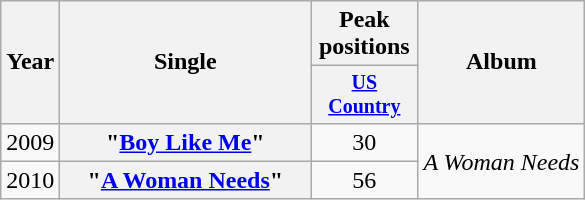<table class="wikitable plainrowheaders" style="text-align:center;">
<tr>
<th rowspan="2">Year</th>
<th rowspan="2" style="width:10em;">Single</th>
<th colspan="1">Peak positions</th>
<th rowspan="2">Album</th>
</tr>
<tr style="font-size:smaller;">
<th width="65"><a href='#'>US Country</a></th>
</tr>
<tr>
<td>2009</td>
<th scope="row">"<a href='#'>Boy Like Me</a>"</th>
<td>30</td>
<td align="left" rowspan=2><em>A Woman Needs</em></td>
</tr>
<tr>
<td>2010</td>
<th scope="row">"<a href='#'>A Woman Needs</a>"</th>
<td>56</td>
</tr>
</table>
